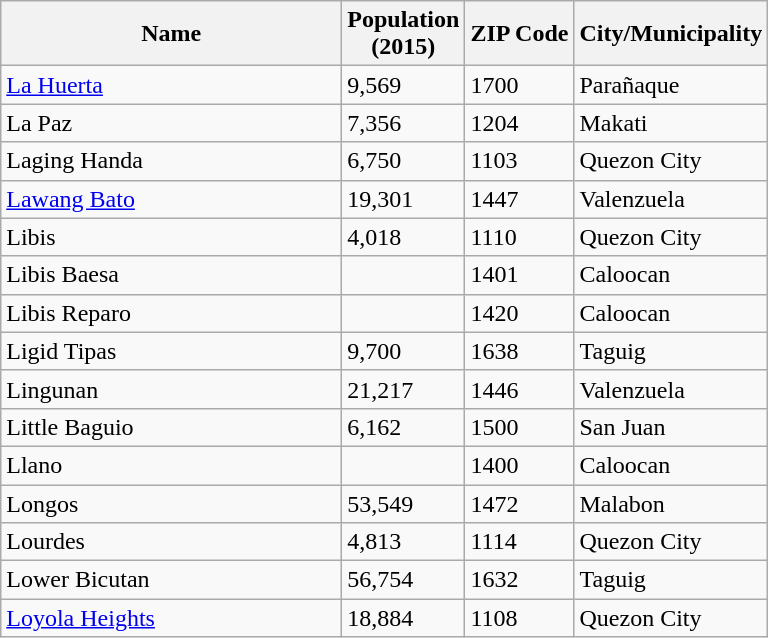<table class="wikitable sortable">
<tr>
<th style="width: 220px;">Name</th>
<th>Population<br>(2015)</th>
<th>ZIP Code</th>
<th>City/Municipality</th>
</tr>
<tr>
<td><a href='#'>La Huerta</a></td>
<td>9,569</td>
<td>1700</td>
<td>Parañaque</td>
</tr>
<tr>
<td>La Paz</td>
<td>7,356</td>
<td>1204</td>
<td>Makati</td>
</tr>
<tr>
<td>Laging Handa</td>
<td>6,750</td>
<td>1103</td>
<td>Quezon City</td>
</tr>
<tr>
<td><a href='#'>Lawang Bato</a></td>
<td>19,301</td>
<td>1447</td>
<td>Valenzuela</td>
</tr>
<tr>
<td>Libis</td>
<td>4,018</td>
<td>1110</td>
<td>Quezon City</td>
</tr>
<tr>
<td>Libis Baesa</td>
<td></td>
<td>1401</td>
<td>Caloocan</td>
</tr>
<tr>
<td>Libis Reparo</td>
<td></td>
<td>1420</td>
<td>Caloocan</td>
</tr>
<tr>
<td>Ligid Tipas</td>
<td>9,700</td>
<td>1638</td>
<td>Taguig</td>
</tr>
<tr>
<td>Lingunan</td>
<td>21,217</td>
<td>1446</td>
<td>Valenzuela</td>
</tr>
<tr>
<td>Little Baguio</td>
<td>6,162</td>
<td>1500</td>
<td>San Juan</td>
</tr>
<tr>
<td>Llano</td>
<td></td>
<td>1400</td>
<td>Caloocan</td>
</tr>
<tr>
<td>Longos</td>
<td>53,549</td>
<td>1472</td>
<td>Malabon</td>
</tr>
<tr>
<td>Lourdes</td>
<td>4,813</td>
<td>1114</td>
<td>Quezon City</td>
</tr>
<tr>
<td>Lower Bicutan</td>
<td>56,754</td>
<td>1632</td>
<td>Taguig</td>
</tr>
<tr>
<td><a href='#'>Loyola Heights</a></td>
<td>18,884</td>
<td>1108</td>
<td>Quezon City</td>
</tr>
</table>
